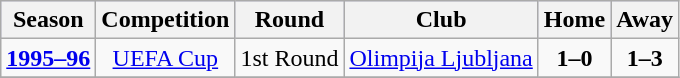<table class="wikitable" style="text-align: left">
<tr bgcolor="#ccccff">
<th>Season</th>
<th>Competition</th>
<th>Round</th>
<th>Club</th>
<th>Home</th>
<th>Away</th>
</tr>
<tr>
<td><strong><a href='#'>1995–96</a></strong></td>
<td align="center"><a href='#'>UEFA Cup</a></td>
<td>1st Round</td>
<td> <a href='#'>Olimpija Ljubljana</a></td>
<td align="center"><strong>1–0</strong></td>
<td align="center"><strong>1–3</strong></td>
</tr>
<tr>
</tr>
</table>
